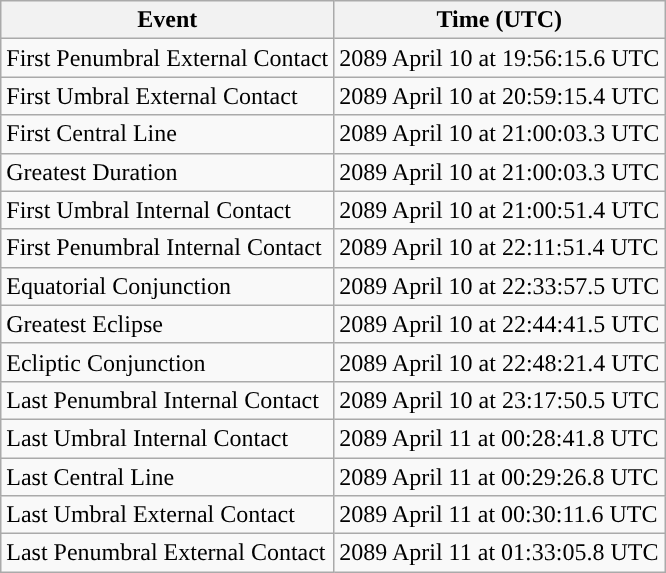<table class="wikitable">
<tr>
<th>Event</th>
<th>Time (UTC)</th>
</tr>
<tr>
<td>First Penumbral External Contact</td>
<td>2089 April 10 at 19:56:15.6 UTC</td>
</tr>
<tr>
<td>First Umbral External Contact</td>
<td>2089 April 10 at 20:59:15.4 UTC</td>
</tr>
<tr>
<td>First Central Line</td>
<td>2089 April 10 at 21:00:03.3 UTC</td>
</tr>
<tr>
<td>Greatest Duration</td>
<td>2089 April 10 at 21:00:03.3 UTC</td>
</tr>
<tr>
<td>First Umbral Internal Contact</td>
<td>2089 April 10 at 21:00:51.4 UTC</td>
</tr>
<tr>
<td>First Penumbral Internal Contact</td>
<td>2089 April 10 at 22:11:51.4 UTC</td>
</tr>
<tr>
<td>Equatorial Conjunction</td>
<td>2089 April 10 at 22:33:57.5 UTC</td>
</tr>
<tr>
<td>Greatest Eclipse</td>
<td>2089 April 10 at 22:44:41.5 UTC</td>
</tr>
<tr>
<td>Ecliptic Conjunction</td>
<td>2089 April 10 at 22:48:21.4 UTC</td>
</tr>
<tr>
<td>Last Penumbral Internal Contact</td>
<td>2089 April 10 at 23:17:50.5 UTC</td>
</tr>
<tr>
<td>Last Umbral Internal Contact</td>
<td>2089 April 11 at 00:28:41.8 UTC</td>
</tr>
<tr>
<td>Last Central Line</td>
<td>2089 April 11 at 00:29:26.8 UTC</td>
</tr>
<tr>
<td>Last Umbral External Contact</td>
<td>2089 April 11 at 00:30:11.6 UTC</td>
</tr>
<tr>
<td>Last Penumbral External Contact</td>
<td>2089 April 11 at 01:33:05.8 UTC</td>
</tr>
</table>
